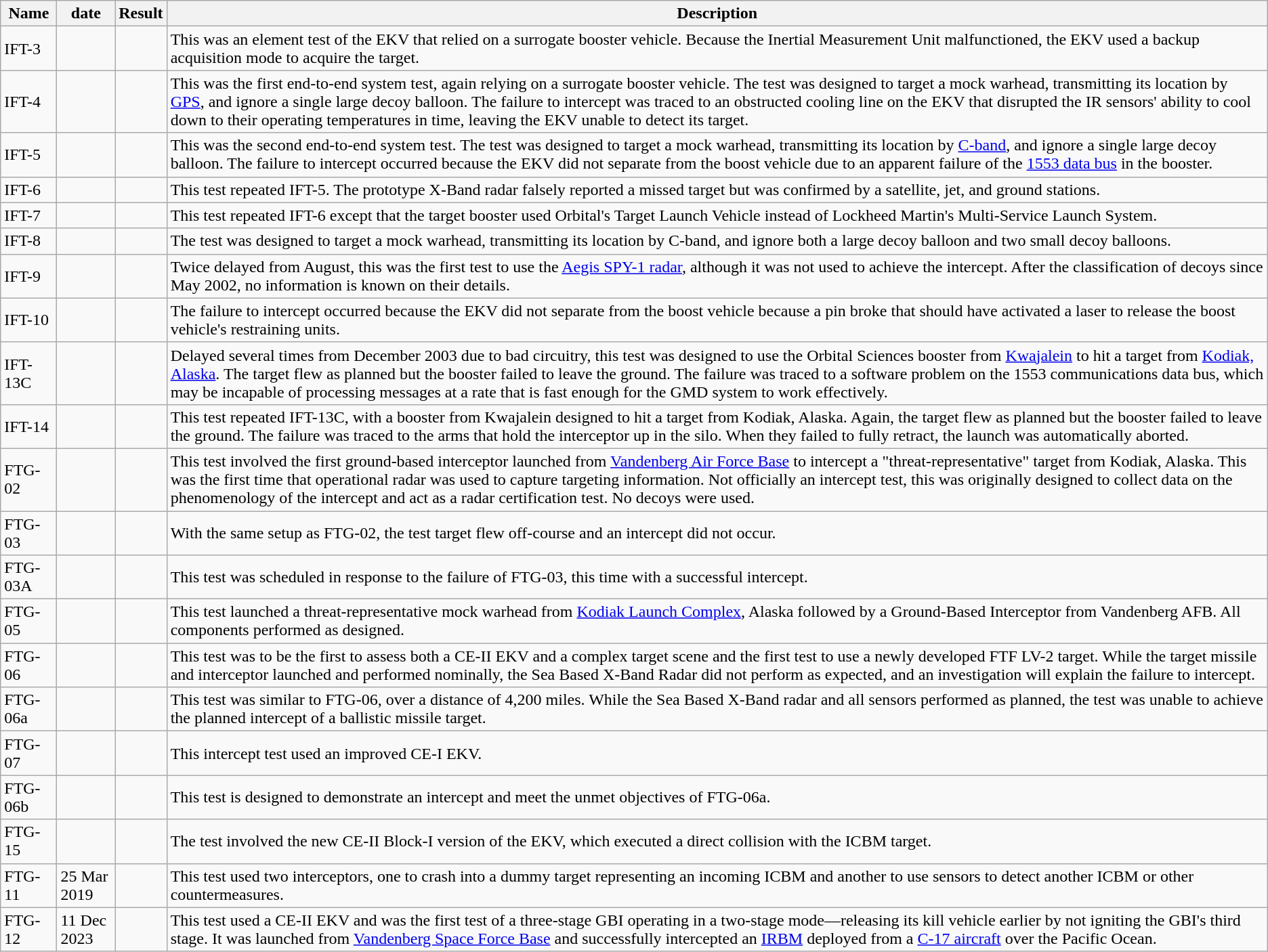<table class="wikitable sortable">
<tr>
<th>Name</th>
<th>date</th>
<th>Result</th>
<th class="unsortable">Description</th>
</tr>
<tr>
<td>IFT-3</td>
<td></td>
<td></td>
<td>This was an element test of the EKV that relied on a surrogate booster vehicle. Because the Inertial Measurement Unit malfunctioned, the EKV used a backup acquisition mode to acquire the target.</td>
</tr>
<tr>
<td>IFT-4</td>
<td></td>
<td></td>
<td>This was the first end-to-end system test, again relying on a surrogate booster vehicle. The test was designed to target a mock warhead, transmitting its location by <a href='#'>GPS</a>, and ignore a single large decoy balloon. The failure to intercept was traced to an obstructed cooling line on the EKV that disrupted the IR sensors' ability to cool down to their operating temperatures in time, leaving the EKV unable to detect its target.</td>
</tr>
<tr>
<td>IFT-5</td>
<td></td>
<td></td>
<td>This was the second end-to-end system test. The test was designed to target a mock warhead, transmitting its location by <a href='#'>C-band</a>, and ignore a single large decoy balloon. The failure to intercept occurred because the EKV did not separate from the boost vehicle due to an apparent failure of the <a href='#'>1553 data bus</a> in the booster.</td>
</tr>
<tr>
<td>IFT-6</td>
<td></td>
<td></td>
<td>This test repeated IFT-5. The prototype X-Band radar falsely reported a missed target but was confirmed by a satellite, jet, and ground stations.</td>
</tr>
<tr>
<td>IFT-7</td>
<td></td>
<td></td>
<td>This test repeated IFT-6 except that the target booster used Orbital's Target Launch Vehicle instead of Lockheed Martin's Multi-Service Launch System.</td>
</tr>
<tr>
<td>IFT-8</td>
<td></td>
<td></td>
<td>The test was designed to target a mock warhead, transmitting its location by C-band, and ignore both a large decoy balloon and two small decoy balloons.</td>
</tr>
<tr>
<td>IFT-9</td>
<td></td>
<td></td>
<td>Twice delayed from August, this was the first test to use the <a href='#'>Aegis SPY-1 radar</a>, although it was not used to achieve the intercept. After the classification of decoys since May 2002, no information is known on their details.</td>
</tr>
<tr>
<td>IFT-10</td>
<td></td>
<td></td>
<td>The failure to intercept occurred because the EKV did not separate from the boost vehicle because a pin broke that should have activated a laser to release the boost vehicle's restraining units.</td>
</tr>
<tr>
<td>IFT-13C</td>
<td></td>
<td></td>
<td>Delayed several times from December 2003 due to bad circuitry, this test was designed to use the Orbital Sciences booster from <a href='#'>Kwajalein</a> to hit a target from <a href='#'>Kodiak, Alaska</a>. The target flew as planned but the booster failed to leave the ground. The failure was traced to a software problem on the 1553 communications data bus, which may be incapable of processing messages at a rate that is fast enough for the GMD system to work effectively.</td>
</tr>
<tr>
<td>IFT-14</td>
<td></td>
<td></td>
<td>This test repeated IFT-13C, with a booster from Kwajalein designed to hit a target from Kodiak, Alaska. Again, the target flew as planned but the booster failed to leave the ground. The failure was traced to the arms that hold the interceptor up in the silo. When they failed to fully retract, the launch was automatically aborted.</td>
</tr>
<tr>
<td>FTG-02</td>
<td></td>
<td></td>
<td>This test involved the first ground-based interceptor launched from <a href='#'>Vandenberg Air Force Base</a> to intercept a "threat-representative" target from Kodiak, Alaska. This was the first time that operational radar was used to capture targeting information. Not officially an intercept test, this was originally designed to collect data on the phenomenology of the intercept and act as a radar certification test. No decoys were used.</td>
</tr>
<tr>
<td>FTG-03</td>
<td></td>
<td></td>
<td>With the same setup as FTG-02, the test target flew off-course and an intercept did not occur.</td>
</tr>
<tr>
<td>FTG-03A</td>
<td></td>
<td></td>
<td>This test was scheduled in response to the failure of FTG-03, this time with a successful intercept.</td>
</tr>
<tr>
<td>FTG-05</td>
<td></td>
<td></td>
<td>This test launched a threat-representative mock warhead from <a href='#'>Kodiak Launch Complex</a>, Alaska followed by a Ground-Based Interceptor from Vandenberg AFB. All components performed as designed.</td>
</tr>
<tr>
<td>FTG-06</td>
<td></td>
<td></td>
<td>This test was to be the first to assess both a CE-II EKV and a complex target scene and the first test to use a newly developed FTF LV-2 target. While the target missile and interceptor launched and performed nominally, the Sea Based X-Band Radar did not perform as expected, and an investigation will explain the failure to intercept.</td>
</tr>
<tr>
<td>FTG-06a</td>
<td></td>
<td></td>
<td>This test was similar to FTG-06, over a distance of 4,200 miles. While the Sea Based X-Band radar and all sensors performed as planned, the test was unable to achieve the planned intercept of a ballistic missile target.</td>
</tr>
<tr>
<td>FTG-07</td>
<td></td>
<td></td>
<td>This intercept test used an improved CE-I EKV.</td>
</tr>
<tr>
<td>FTG-06b</td>
<td></td>
<td></td>
<td>This test is designed to demonstrate an intercept and meet the unmet objectives of FTG-06a.</td>
</tr>
<tr>
<td>FTG-15</td>
<td></td>
<td></td>
<td>The test involved the new CE-II Block-I version of the EKV, which executed a direct collision with the ICBM target.</td>
</tr>
<tr>
<td>FTG-11</td>
<td>25 Mar 2019</td>
<td></td>
<td>This test used two interceptors, one to crash into a dummy target representing an incoming ICBM and another to use sensors to detect another ICBM or other countermeasures.</td>
</tr>
<tr>
<td>FTG-12</td>
<td>11 Dec 2023</td>
<td></td>
<td>This test used a CE-II EKV and was the first test of a three-stage GBI operating in a two-stage mode—releasing its kill vehicle earlier by not igniting the GBI's third stage. It was launched from <a href='#'>Vandenberg Space Force Base</a> and successfully intercepted an <a href='#'>IRBM</a> deployed from a <a href='#'>C-17 aircraft</a> over the Pacific Ocean.</td>
</tr>
</table>
